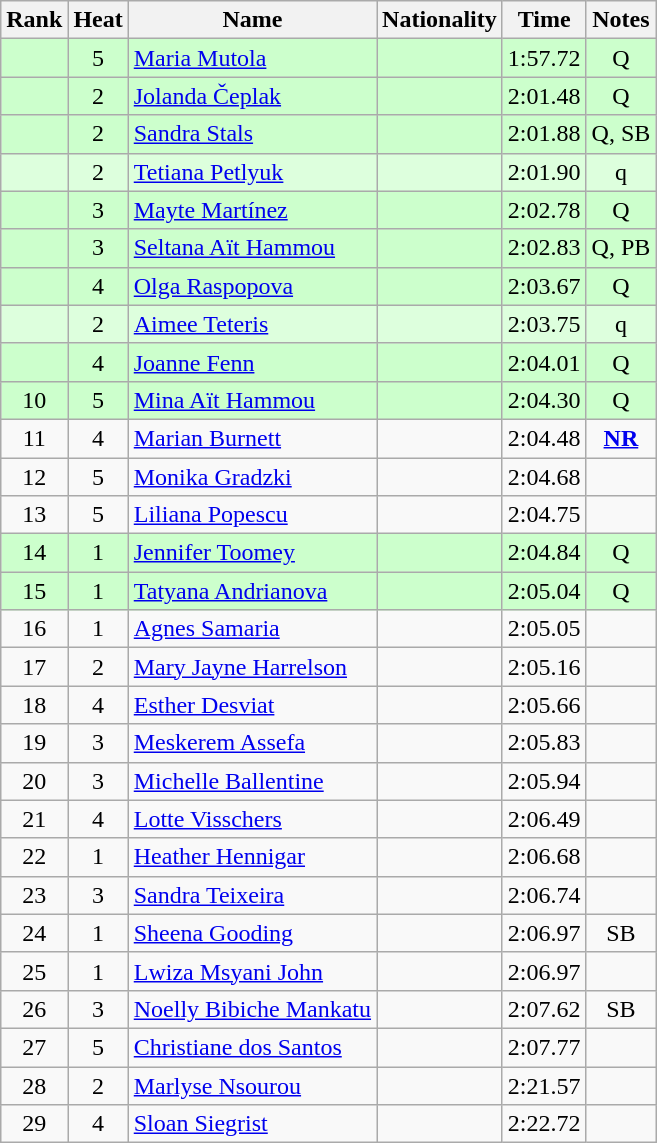<table class="wikitable sortable" style="text-align:center">
<tr>
<th>Rank</th>
<th>Heat</th>
<th>Name</th>
<th>Nationality</th>
<th>Time</th>
<th>Notes</th>
</tr>
<tr bgcolor=ccffcc>
<td></td>
<td>5</td>
<td align="left"><a href='#'>Maria Mutola</a></td>
<td align=left></td>
<td>1:57.72</td>
<td>Q</td>
</tr>
<tr bgcolor=ccffcc>
<td></td>
<td>2</td>
<td align="left"><a href='#'>Jolanda Čeplak</a></td>
<td align=left></td>
<td>2:01.48</td>
<td>Q</td>
</tr>
<tr bgcolor=ccffcc>
<td></td>
<td>2</td>
<td align="left"><a href='#'>Sandra Stals</a></td>
<td align=left></td>
<td>2:01.88</td>
<td>Q, SB</td>
</tr>
<tr bgcolor=ddffdd>
<td></td>
<td>2</td>
<td align="left"><a href='#'>Tetiana Petlyuk</a></td>
<td align=left></td>
<td>2:01.90</td>
<td>q</td>
</tr>
<tr bgcolor=ccffcc>
<td></td>
<td>3</td>
<td align="left"><a href='#'>Mayte Martínez</a></td>
<td align=left></td>
<td>2:02.78</td>
<td>Q</td>
</tr>
<tr bgcolor=ccffcc>
<td></td>
<td>3</td>
<td align="left"><a href='#'>Seltana Aït Hammou</a></td>
<td align=left></td>
<td>2:02.83</td>
<td>Q, PB</td>
</tr>
<tr bgcolor=ccffcc>
<td></td>
<td>4</td>
<td align="left"><a href='#'>Olga Raspopova</a></td>
<td align=left></td>
<td>2:03.67</td>
<td>Q</td>
</tr>
<tr bgcolor=ddffdd>
<td></td>
<td>2</td>
<td align="left"><a href='#'>Aimee Teteris</a></td>
<td align=left></td>
<td>2:03.75</td>
<td>q</td>
</tr>
<tr bgcolor=ccffcc>
<td></td>
<td>4</td>
<td align="left"><a href='#'>Joanne Fenn</a></td>
<td align=left></td>
<td>2:04.01</td>
<td>Q</td>
</tr>
<tr bgcolor=ccffcc>
<td>10</td>
<td>5</td>
<td align="left"><a href='#'>Mina Aït Hammou</a></td>
<td align=left></td>
<td>2:04.30</td>
<td>Q</td>
</tr>
<tr>
<td>11</td>
<td>4</td>
<td align="left"><a href='#'>Marian Burnett</a></td>
<td align=left></td>
<td>2:04.48</td>
<td><strong><a href='#'>NR</a></strong></td>
</tr>
<tr>
<td>12</td>
<td>5</td>
<td align="left"><a href='#'>Monika Gradzki</a></td>
<td align=left></td>
<td>2:04.68</td>
<td></td>
</tr>
<tr>
<td>13</td>
<td>5</td>
<td align="left"><a href='#'>Liliana Popescu</a></td>
<td align=left></td>
<td>2:04.75</td>
<td></td>
</tr>
<tr bgcolor=ccffcc>
<td>14</td>
<td>1</td>
<td align="left"><a href='#'>Jennifer Toomey</a></td>
<td align=left></td>
<td>2:04.84</td>
<td>Q</td>
</tr>
<tr bgcolor=ccffcc>
<td>15</td>
<td>1</td>
<td align="left"><a href='#'>Tatyana Andrianova</a></td>
<td align=left></td>
<td>2:05.04</td>
<td>Q</td>
</tr>
<tr>
<td>16</td>
<td>1</td>
<td align="left"><a href='#'>Agnes Samaria</a></td>
<td align=left></td>
<td>2:05.05</td>
<td></td>
</tr>
<tr>
<td>17</td>
<td>2</td>
<td align="left"><a href='#'>Mary Jayne Harrelson</a></td>
<td align=left></td>
<td>2:05.16</td>
<td></td>
</tr>
<tr>
<td>18</td>
<td>4</td>
<td align="left"><a href='#'>Esther Desviat</a></td>
<td align=left></td>
<td>2:05.66</td>
<td></td>
</tr>
<tr>
<td>19</td>
<td>3</td>
<td align="left"><a href='#'>Meskerem Assefa</a></td>
<td align=left></td>
<td>2:05.83</td>
<td></td>
</tr>
<tr>
<td>20</td>
<td>3</td>
<td align="left"><a href='#'>Michelle Ballentine</a></td>
<td align=left></td>
<td>2:05.94</td>
<td></td>
</tr>
<tr>
<td>21</td>
<td>4</td>
<td align="left"><a href='#'>Lotte Visschers</a></td>
<td align=left></td>
<td>2:06.49</td>
<td></td>
</tr>
<tr>
<td>22</td>
<td>1</td>
<td align="left"><a href='#'>Heather Hennigar</a></td>
<td align=left></td>
<td>2:06.68</td>
<td></td>
</tr>
<tr>
<td>23</td>
<td>3</td>
<td align="left"><a href='#'>Sandra Teixeira</a></td>
<td align=left></td>
<td>2:06.74</td>
<td></td>
</tr>
<tr>
<td>24</td>
<td>1</td>
<td align="left"><a href='#'>Sheena Gooding</a></td>
<td align=left></td>
<td>2:06.97</td>
<td>SB</td>
</tr>
<tr>
<td>25</td>
<td>1</td>
<td align="left"><a href='#'>Lwiza Msyani John</a></td>
<td align=left></td>
<td>2:06.97</td>
<td></td>
</tr>
<tr>
<td>26</td>
<td>3</td>
<td align="left"><a href='#'>Noelly Bibiche Mankatu</a></td>
<td align=left></td>
<td>2:07.62</td>
<td>SB</td>
</tr>
<tr>
<td>27</td>
<td>5</td>
<td align="left"><a href='#'>Christiane dos Santos</a></td>
<td align=left></td>
<td>2:07.77</td>
<td></td>
</tr>
<tr>
<td>28</td>
<td>2</td>
<td align="left"><a href='#'>Marlyse Nsourou</a></td>
<td align=left></td>
<td>2:21.57</td>
<td></td>
</tr>
<tr>
<td>29</td>
<td>4</td>
<td align="left"><a href='#'>Sloan Siegrist</a></td>
<td align=left></td>
<td>2:22.72</td>
<td></td>
</tr>
</table>
